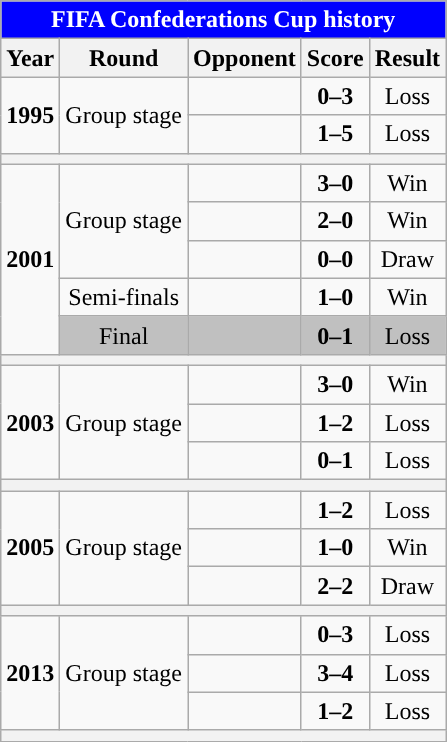<table class="wikitable collapsible collapsed" style="text-align:center">
<tr>
<th colspan="5"style=background:blue;color:white>FIFA Confederations Cup history</th>
</tr>
<tr>
<th>Year</th>
<th>Round</th>
<th>Opponent</th>
<th>Score</th>
<th>Result</th>
</tr>
<tr>
<td rowspan="2"><strong>1995</strong></td>
<td rowspan="2">Group stage</td>
<td style="text-align:left;"></td>
<td><strong>0–3</strong></td>
<td>Loss</td>
</tr>
<tr>
<td style="text-align:left;"></td>
<td><strong>1–5</strong></td>
<td>Loss</td>
</tr>
<tr>
<th colspan="5"></th>
</tr>
<tr>
<td rowspan="5"><strong>2001</strong></td>
<td rowspan="3">Group stage</td>
<td style="text-align:left;"></td>
<td><strong>3–0</strong></td>
<td>Win</td>
</tr>
<tr>
<td style="text-align:left;"></td>
<td><strong>2–0</strong></td>
<td>Win</td>
</tr>
<tr>
<td style="text-align:left;"></td>
<td><strong>0–0</strong></td>
<td>Draw</td>
</tr>
<tr>
<td>Semi-finals</td>
<td style="text-align:left;"></td>
<td><strong>1–0</strong></td>
<td>Win</td>
</tr>
<tr style="background:silver;">
<td>Final</td>
<td align="left"></td>
<td><strong>0–1</strong></td>
<td>Loss</td>
</tr>
<tr>
<th colspan="5"></th>
</tr>
<tr>
<td rowspan="3"><strong>2003</strong></td>
<td rowspan="3">Group stage</td>
<td style="text-align:left;"></td>
<td><strong>3–0</strong></td>
<td>Win</td>
</tr>
<tr>
<td style="text-align:left;"></td>
<td><strong>1–2</strong></td>
<td>Loss</td>
</tr>
<tr>
<td style="text-align:left;"></td>
<td><strong>0–1</strong></td>
<td>Loss</td>
</tr>
<tr>
<th colspan="5"></th>
</tr>
<tr>
<td rowspan="3"><strong>2005</strong></td>
<td rowspan="3">Group stage</td>
<td style="text-align:left;"></td>
<td><strong>1–2</strong></td>
<td>Loss</td>
</tr>
<tr>
<td style="text-align:left;"></td>
<td><strong>1–0</strong></td>
<td>Win</td>
</tr>
<tr>
<td style="text-align:left;"></td>
<td><strong>2–2</strong></td>
<td>Draw</td>
</tr>
<tr>
<th colspan="5"></th>
</tr>
<tr>
<td rowspan="3"><strong>2013</strong></td>
<td rowspan="3">Group stage</td>
<td style="text-align:left;"></td>
<td><strong>0–3</strong></td>
<td>Loss</td>
</tr>
<tr>
<td style="text-align:left;"></td>
<td><strong>3–4</strong></td>
<td>Loss</td>
</tr>
<tr>
<td style="text-align:left;"></td>
<td><strong>1–2</strong></td>
<td>Loss</td>
</tr>
<tr>
<th colspan="5"></th>
</tr>
</table>
